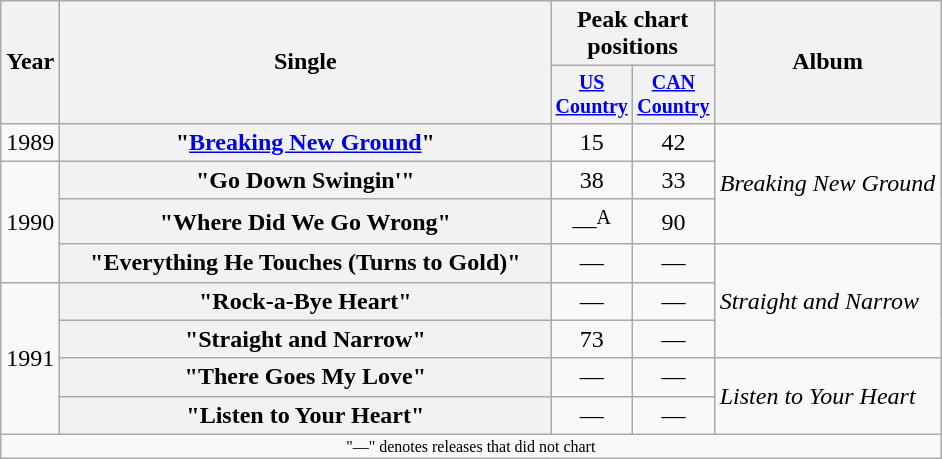<table class="wikitable plainrowheaders" style="text-align:center;">
<tr>
<th rowspan="2">Year</th>
<th rowspan="2" style="width:20em;">Single</th>
<th colspan="2">Peak chart<br>positions</th>
<th rowspan="2">Album</th>
</tr>
<tr style="font-size:smaller;">
<th style="width:45px;"><a href='#'>US Country</a><br></th>
<th style="width:45px;"><a href='#'>CAN Country</a></th>
</tr>
<tr>
<td>1989</td>
<th scope="row">"<a href='#'>Breaking New Ground</a>"</th>
<td>15</td>
<td>42</td>
<td style="text-align:left;" rowspan="3"><em>Breaking New Ground</em></td>
</tr>
<tr>
<td rowspan="3">1990</td>
<th scope="row">"Go Down Swingin'"</th>
<td>38</td>
<td>33</td>
</tr>
<tr>
<th scope="row">"Where Did We Go Wrong"</th>
<td>—<sup>A</sup></td>
<td>90</td>
</tr>
<tr>
<th scope="row">"Everything He Touches (Turns to Gold)"</th>
<td>—</td>
<td>—</td>
<td style="text-align:left;" rowspan="3"><em>Straight and Narrow</em></td>
</tr>
<tr>
<td rowspan="4">1991</td>
<th scope="row">"Rock-a-Bye Heart"</th>
<td>—</td>
<td>—</td>
</tr>
<tr>
<th scope="row">"Straight and Narrow"</th>
<td>73</td>
<td>—</td>
</tr>
<tr>
<th scope="row">"There Goes My Love"</th>
<td>—</td>
<td>—</td>
<td style="text-align:left;" rowspan="2"><em>Listen to Your Heart</em></td>
</tr>
<tr>
<th scope="row">"Listen to Your Heart"</th>
<td>—</td>
<td>—</td>
</tr>
<tr>
<td colspan="5" style="font-size:8pt">"—" denotes releases that did not chart</td>
</tr>
</table>
